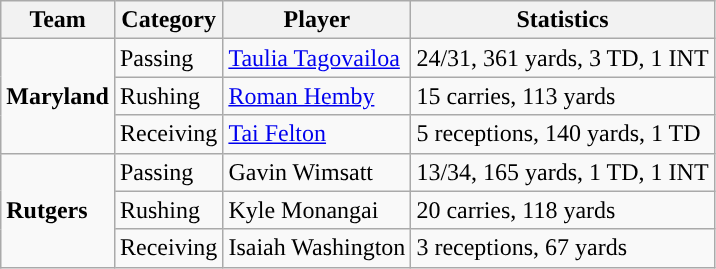<table class="wikitable" style="float: left;">
<tr>
<th>Team</th>
<th>Category</th>
<th>Player</th>
<th>Statistics</th>
</tr>
<tr>
<td rowspan=3><strong>Maryland</strong></td>
<td>Passing</td>
<td><a href='#'>Taulia Tagovailoa</a></td>
<td>24/31, 361 yards, 3 TD, 1 INT</td>
</tr>
<tr>
<td>Rushing</td>
<td><a href='#'>Roman Hemby</a></td>
<td>15 carries, 113 yards</td>
</tr>
<tr>
<td>Receiving</td>
<td><a href='#'>Tai Felton</a></td>
<td>5 receptions, 140 yards, 1 TD</td>
</tr>
<tr>
<td rowspan=3><strong>Rutgers</strong></td>
<td>Passing</td>
<td>Gavin Wimsatt</td>
<td>13/34, 165 yards, 1 TD, 1 INT</td>
</tr>
<tr>
<td>Rushing</td>
<td>Kyle Monangai</td>
<td>20 carries, 118 yards</td>
</tr>
<tr>
<td>Receiving</td>
<td>Isaiah Washington</td>
<td>3 receptions, 67 yards</td>
</tr>
</table>
